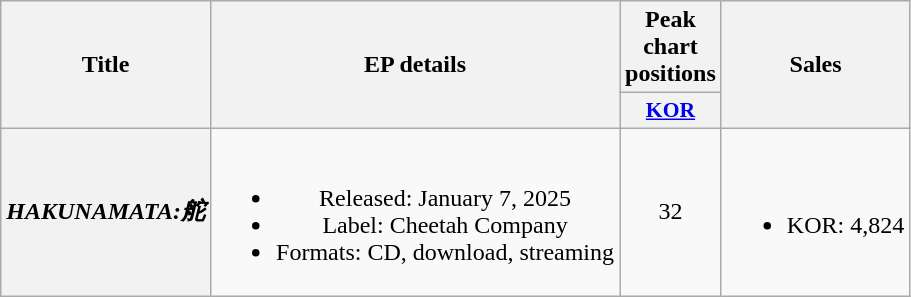<table class="wikitable plainrowheaders" style="text-align:center;">
<tr>
<th scope="col" rowspan="2">Title</th>
<th scope="col" rowspan="2">EP details</th>
<th scope="col">Peak chart positions</th>
<th scope="col" rowspan="2">Sales</th>
</tr>
<tr>
<th scope="col" style="width:2.5em;font-size:90%;"><a href='#'>KOR</a><br></th>
</tr>
<tr>
<th scope="row"><em>HAKUNAMATA:舵</em></th>
<td><br><ul><li>Released: January 7, 2025</li><li>Label: Cheetah Company</li><li>Formats: CD, download, streaming</li></ul></td>
<td>32</td>
<td><br><ul><li>KOR: 4,824</li></ul></td>
</tr>
</table>
